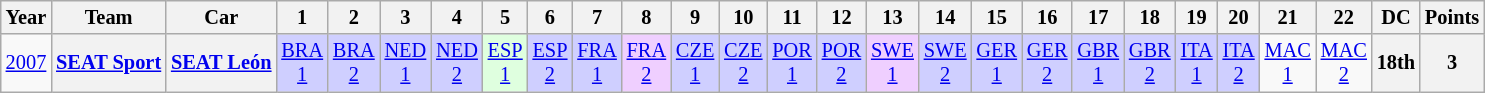<table class="wikitable" style="text-align:center; font-size:85%">
<tr>
<th>Year</th>
<th>Team</th>
<th>Car</th>
<th>1</th>
<th>2</th>
<th>3</th>
<th>4</th>
<th>5</th>
<th>6</th>
<th>7</th>
<th>8</th>
<th>9</th>
<th>10</th>
<th>11</th>
<th>12</th>
<th>13</th>
<th>14</th>
<th>15</th>
<th>16</th>
<th>17</th>
<th>18</th>
<th>19</th>
<th>20</th>
<th>21</th>
<th>22</th>
<th>DC</th>
<th>Points</th>
</tr>
<tr>
<td><a href='#'>2007</a></td>
<th><a href='#'>SEAT Sport</a></th>
<th><a href='#'>SEAT León</a></th>
<td style="background:#CFCFFF;"><a href='#'>BRA<br>1</a><br></td>
<td style="background:#CFCFFF;"><a href='#'>BRA<br>2</a><br></td>
<td style="background:#CFCFFF;"><a href='#'>NED<br>1</a><br></td>
<td style="background:#CFCFFF;"><a href='#'>NED<br>2</a><br></td>
<td style="background:#DFFFDF;"><a href='#'>ESP<br>1</a><br></td>
<td style="background:#CFCFFF;"><a href='#'>ESP<br>2</a><br></td>
<td style="background:#CFCFFF;"><a href='#'>FRA<br>1</a><br></td>
<td style="background:#EFCFFF;"><a href='#'>FRA<br>2</a><br></td>
<td style="background:#CFCFFF;"><a href='#'>CZE<br>1</a><br></td>
<td style="background:#CFCFFF;"><a href='#'>CZE<br>2</a><br></td>
<td style="background:#CFCFFF;"><a href='#'>POR<br>1</a><br></td>
<td style="background:#CFCFFF;"><a href='#'>POR<br>2</a><br></td>
<td style="background:#EFCFFF;"><a href='#'>SWE<br>1</a><br></td>
<td style="background:#CFCFFF;"><a href='#'>SWE<br>2</a><br></td>
<td style="background:#CFCFFF;"><a href='#'>GER<br>1</a><br> </td>
<td style="background:#CFCFFF;"><a href='#'>GER<br>2</a><br></td>
<td style="background:#CFCFFF;"><a href='#'>GBR<br>1</a><br></td>
<td style="background:#CFCFFF;"><a href='#'>GBR<br>2</a><br></td>
<td style="background:#CFCFFF;"><a href='#'>ITA<br>1</a><br></td>
<td style="background:#CFCFFF;"><a href='#'>ITA<br>2</a><br></td>
<td><a href='#'>MAC<br>1</a></td>
<td><a href='#'>MAC<br>2</a></td>
<th>18th</th>
<th>3</th>
</tr>
</table>
